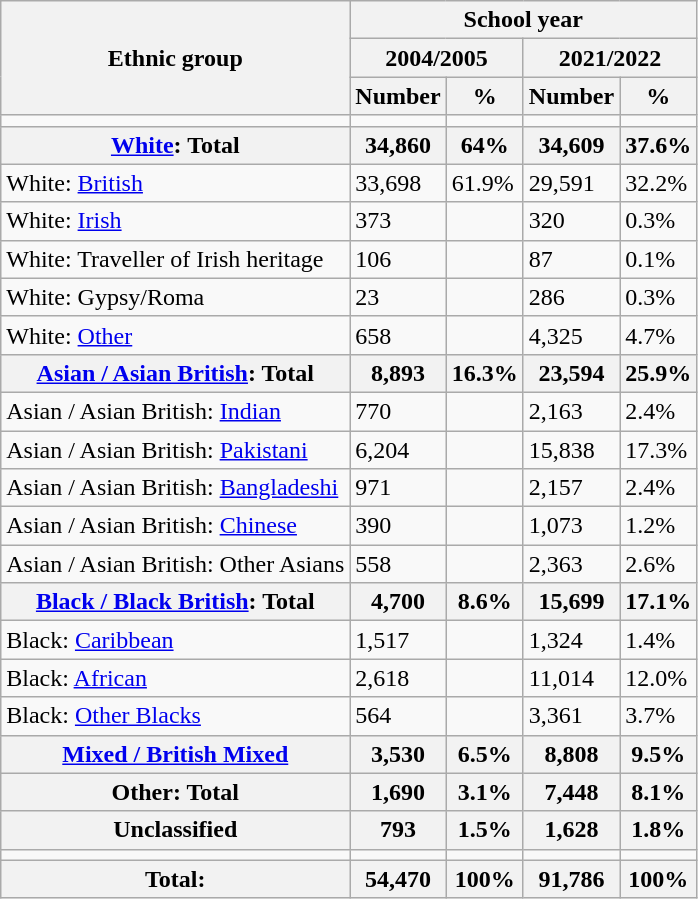<table class="wikitable mw-collapsible mw-collapsed">
<tr>
<th rowspan="3">Ethnic group</th>
<th colspan="4">School year</th>
</tr>
<tr>
<th colspan="2">2004/2005</th>
<th colspan="2">2021/2022</th>
</tr>
<tr>
<th>Number</th>
<th>%</th>
<th>Number</th>
<th>%</th>
</tr>
<tr>
<td></td>
<td></td>
<td></td>
<td></td>
<td></td>
</tr>
<tr>
<th><a href='#'>White</a>: Total</th>
<th>34,860</th>
<th>64%</th>
<th>34,609</th>
<th>37.6%</th>
</tr>
<tr>
<td>White: <a href='#'>British</a></td>
<td>33,698</td>
<td>61.9%</td>
<td>29,591</td>
<td>32.2%</td>
</tr>
<tr>
<td>White: <a href='#'>Irish</a></td>
<td>373</td>
<td></td>
<td>320</td>
<td>0.3%</td>
</tr>
<tr>
<td>White: Traveller of Irish heritage</td>
<td>106</td>
<td></td>
<td>87</td>
<td>0.1%</td>
</tr>
<tr>
<td>White: Gypsy/Roma</td>
<td>23</td>
<td></td>
<td>286</td>
<td>0.3%</td>
</tr>
<tr>
<td>White: <a href='#'>Other</a></td>
<td>658</td>
<td></td>
<td>4,325</td>
<td>4.7%</td>
</tr>
<tr>
<th><a href='#'>Asian / Asian British</a>: Total</th>
<th>8,893</th>
<th>16.3%</th>
<th>23,594</th>
<th>25.9%</th>
</tr>
<tr>
<td>Asian / Asian British: <a href='#'>Indian</a></td>
<td>770</td>
<td></td>
<td>2,163</td>
<td>2.4%</td>
</tr>
<tr>
<td>Asian / Asian British: <a href='#'>Pakistani</a></td>
<td>6,204</td>
<td></td>
<td>15,838</td>
<td>17.3%</td>
</tr>
<tr>
<td>Asian / Asian British: <a href='#'>Bangladeshi</a></td>
<td>971</td>
<td></td>
<td>2,157</td>
<td>2.4%</td>
</tr>
<tr>
<td>Asian / Asian British: <a href='#'>Chinese</a></td>
<td>390</td>
<td></td>
<td>1,073</td>
<td>1.2%</td>
</tr>
<tr>
<td>Asian / Asian British: Other Asians</td>
<td>558</td>
<td></td>
<td>2,363</td>
<td>2.6%</td>
</tr>
<tr>
<th><a href='#'>Black / Black British</a>: Total</th>
<th>4,700</th>
<th>8.6%</th>
<th>15,699</th>
<th>17.1%</th>
</tr>
<tr>
<td>Black: <a href='#'>Caribbean</a></td>
<td>1,517</td>
<td></td>
<td>1,324</td>
<td>1.4%</td>
</tr>
<tr>
<td>Black: <a href='#'>African</a></td>
<td>2,618</td>
<td></td>
<td>11,014</td>
<td>12.0%</td>
</tr>
<tr>
<td>Black: <a href='#'>Other Blacks</a></td>
<td>564</td>
<td></td>
<td>3,361</td>
<td>3.7%</td>
</tr>
<tr>
<th><a href='#'>Mixed / British Mixed</a></th>
<th>3,530</th>
<th>6.5%</th>
<th>8,808</th>
<th>9.5%</th>
</tr>
<tr>
<th>Other: Total</th>
<th>1,690</th>
<th>3.1%</th>
<th>7,448</th>
<th>8.1%</th>
</tr>
<tr>
<th>Unclassified</th>
<th>793</th>
<th>1.5%</th>
<th>1,628</th>
<th>1.8%</th>
</tr>
<tr>
<td></td>
<td></td>
<td></td>
<td></td>
<td></td>
</tr>
<tr>
<th>Total:</th>
<th>54,470</th>
<th>100%</th>
<th>91,786</th>
<th>100%</th>
</tr>
</table>
